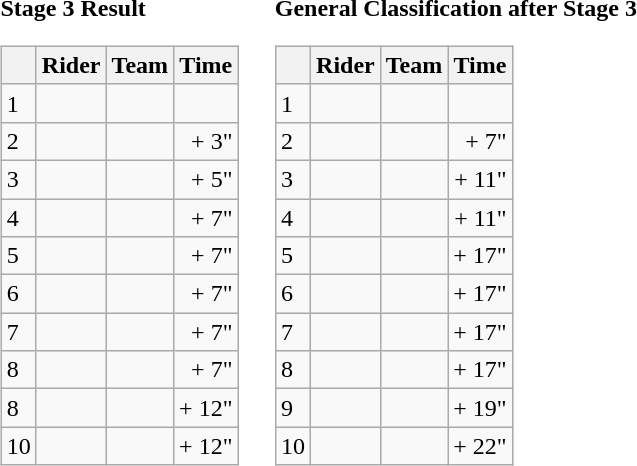<table>
<tr>
<td><strong>Stage 3 Result</strong><br><table class="wikitable">
<tr>
<th></th>
<th>Rider</th>
<th>Team</th>
<th>Time</th>
</tr>
<tr>
<td>1</td>
<td></td>
<td></td>
<td align="right"></td>
</tr>
<tr>
<td>2</td>
<td></td>
<td></td>
<td align="right">+ 3"</td>
</tr>
<tr>
<td>3</td>
<td></td>
<td></td>
<td align="right">+ 5"</td>
</tr>
<tr>
<td>4</td>
<td></td>
<td></td>
<td align="right">+ 7"</td>
</tr>
<tr>
<td>5</td>
<td></td>
<td></td>
<td align="right">+ 7"</td>
</tr>
<tr>
<td>6</td>
<td></td>
<td></td>
<td align="right">+ 7"</td>
</tr>
<tr>
<td>7</td>
<td></td>
<td></td>
<td align="right">+ 7"</td>
</tr>
<tr>
<td>8</td>
<td></td>
<td></td>
<td align="right">+ 7"</td>
</tr>
<tr>
<td>8</td>
<td></td>
<td></td>
<td align="right">+ 12"</td>
</tr>
<tr>
<td>10</td>
<td></td>
<td></td>
<td align="right">+ 12"</td>
</tr>
</table>
</td>
<td></td>
<td><strong>General Classification after Stage 3</strong><br><table class="wikitable">
<tr>
<th></th>
<th>Rider</th>
<th>Team</th>
<th>Time</th>
</tr>
<tr>
<td>1</td>
<td> </td>
<td></td>
<td align="right"></td>
</tr>
<tr>
<td>2</td>
<td></td>
<td></td>
<td align="right">+ 7"</td>
</tr>
<tr>
<td>3</td>
<td></td>
<td></td>
<td align="right">+ 11"</td>
</tr>
<tr>
<td>4</td>
<td></td>
<td></td>
<td align="right">+ 11"</td>
</tr>
<tr>
<td>5</td>
<td></td>
<td></td>
<td align="right">+ 17"</td>
</tr>
<tr>
<td>6</td>
<td></td>
<td></td>
<td align="right">+ 17"</td>
</tr>
<tr>
<td>7</td>
<td></td>
<td></td>
<td align="right">+ 17"</td>
</tr>
<tr>
<td>8</td>
<td></td>
<td></td>
<td align="right">+ 17"</td>
</tr>
<tr>
<td>9</td>
<td></td>
<td></td>
<td align="right">+ 19"</td>
</tr>
<tr>
<td>10</td>
<td></td>
<td></td>
<td align="right">+ 22"</td>
</tr>
</table>
</td>
</tr>
</table>
